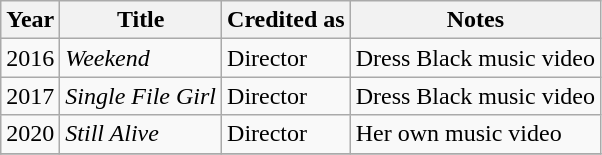<table class="wikitable sortable">
<tr>
<th>Year</th>
<th>Title</th>
<th>Credited as</th>
<th class="unsortable">Notes</th>
</tr>
<tr>
<td>2016</td>
<td><em>Weekend</em></td>
<td>Director</td>
<td>Dress Black music video</td>
</tr>
<tr>
<td>2017</td>
<td><em>Single File Girl</em></td>
<td>Director</td>
<td>Dress Black music video</td>
</tr>
<tr>
<td>2020</td>
<td><em>Still Alive</em></td>
<td>Director</td>
<td>Her own music video</td>
</tr>
<tr>
</tr>
</table>
